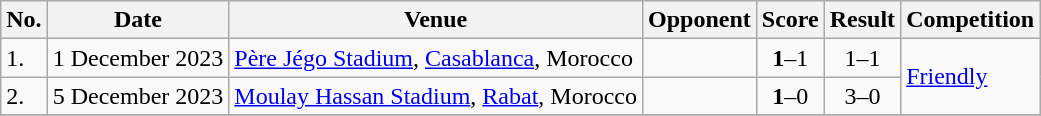<table class="wikitable">
<tr>
<th>No.</th>
<th>Date</th>
<th>Venue</th>
<th>Opponent</th>
<th>Score</th>
<th>Result</th>
<th>Competition</th>
</tr>
<tr>
<td>1.</td>
<td>1 December 2023</td>
<td><a href='#'>Père Jégo Stadium</a>, <a href='#'>Casablanca</a>, Morocco</td>
<td></td>
<td align=center><strong>1</strong>–1</td>
<td align=center>1–1</td>
<td rowspan=2><a href='#'>Friendly</a></td>
</tr>
<tr>
<td>2.</td>
<td>5 December 2023</td>
<td><a href='#'>Moulay Hassan Stadium</a>, <a href='#'>Rabat</a>, Morocco</td>
<td></td>
<td align=center><strong>1</strong>–0</td>
<td align=center>3–0</td>
</tr>
<tr>
</tr>
</table>
